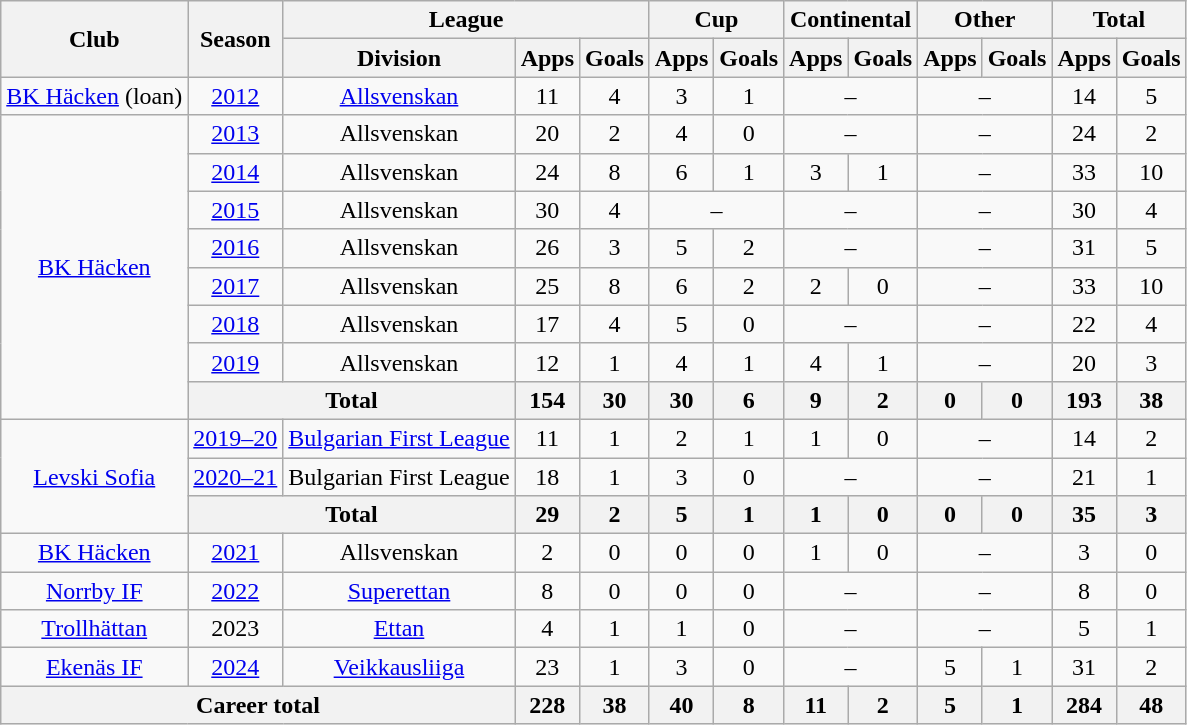<table class="wikitable" style="text-align:center">
<tr>
<th rowspan=2>Club</th>
<th rowspan=2>Season</th>
<th colspan=3>League</th>
<th colspan=2>Cup</th>
<th colspan=2>Continental</th>
<th colspan=2>Other</th>
<th colspan=2>Total</th>
</tr>
<tr>
<th>Division</th>
<th>Apps</th>
<th>Goals</th>
<th>Apps</th>
<th>Goals</th>
<th>Apps</th>
<th>Goals</th>
<th>Apps</th>
<th>Goals</th>
<th>Apps</th>
<th>Goals</th>
</tr>
<tr>
<td><a href='#'>BK Häcken</a> (loan)</td>
<td><a href='#'>2012</a></td>
<td><a href='#'>Allsvenskan</a></td>
<td>11</td>
<td>4</td>
<td>3</td>
<td>1</td>
<td colspan="2">–</td>
<td colspan="2">–</td>
<td>14</td>
<td>5</td>
</tr>
<tr>
<td rowspan=8><a href='#'>BK Häcken</a></td>
<td><a href='#'>2013</a></td>
<td>Allsvenskan</td>
<td>20</td>
<td>2</td>
<td>4</td>
<td>0</td>
<td colspan="2">–</td>
<td colspan="2">–</td>
<td>24</td>
<td>2</td>
</tr>
<tr>
<td><a href='#'>2014</a></td>
<td>Allsvenskan</td>
<td>24</td>
<td>8</td>
<td>6</td>
<td>1</td>
<td>3</td>
<td>1</td>
<td colspan="2">–</td>
<td>33</td>
<td>10</td>
</tr>
<tr>
<td><a href='#'>2015</a></td>
<td>Allsvenskan</td>
<td>30</td>
<td>4</td>
<td colspan="2">–</td>
<td colspan="2">–</td>
<td colspan="2">–</td>
<td>30</td>
<td>4</td>
</tr>
<tr>
<td><a href='#'>2016</a></td>
<td>Allsvenskan</td>
<td>26</td>
<td>3</td>
<td>5</td>
<td>2</td>
<td colspan="2">–</td>
<td colspan="2">–</td>
<td>31</td>
<td>5</td>
</tr>
<tr>
<td><a href='#'>2017</a></td>
<td>Allsvenskan</td>
<td>25</td>
<td>8</td>
<td>6</td>
<td>2</td>
<td>2</td>
<td>0</td>
<td colspan="2">–</td>
<td>33</td>
<td>10</td>
</tr>
<tr>
<td><a href='#'>2018</a></td>
<td>Allsvenskan</td>
<td>17</td>
<td>4</td>
<td>5</td>
<td>0</td>
<td colspan="2">–</td>
<td colspan="2">–</td>
<td>22</td>
<td>4</td>
</tr>
<tr>
<td><a href='#'>2019</a></td>
<td>Allsvenskan</td>
<td>12</td>
<td>1</td>
<td>4</td>
<td>1</td>
<td>4</td>
<td>1</td>
<td colspan="2">–</td>
<td>20</td>
<td>3</td>
</tr>
<tr>
<th colspan=2>Total</th>
<th>154</th>
<th>30</th>
<th>30</th>
<th>6</th>
<th>9</th>
<th>2</th>
<th>0</th>
<th>0</th>
<th>193</th>
<th>38</th>
</tr>
<tr>
<td rowspan=3><a href='#'>Levski Sofia</a></td>
<td><a href='#'>2019–20</a></td>
<td><a href='#'>Bulgarian First League</a></td>
<td>11</td>
<td>1</td>
<td>2</td>
<td>1</td>
<td>1</td>
<td>0</td>
<td colspan="2">–</td>
<td>14</td>
<td>2</td>
</tr>
<tr>
<td><a href='#'>2020–21</a></td>
<td>Bulgarian First League</td>
<td>18</td>
<td>1</td>
<td>3</td>
<td>0</td>
<td colspan="2">–</td>
<td colspan="2">–</td>
<td>21</td>
<td>1</td>
</tr>
<tr>
<th colspan=2>Total</th>
<th>29</th>
<th>2</th>
<th>5</th>
<th>1</th>
<th>1</th>
<th>0</th>
<th>0</th>
<th>0</th>
<th>35</th>
<th>3</th>
</tr>
<tr>
<td><a href='#'>BK Häcken</a></td>
<td><a href='#'>2021</a></td>
<td>Allsvenskan</td>
<td>2</td>
<td>0</td>
<td>0</td>
<td>0</td>
<td>1</td>
<td>0</td>
<td colspan=2>–</td>
<td>3</td>
<td>0</td>
</tr>
<tr>
<td><a href='#'>Norrby IF</a></td>
<td><a href='#'>2022</a></td>
<td><a href='#'>Superettan</a></td>
<td>8</td>
<td>0</td>
<td>0</td>
<td>0</td>
<td colspan=2>–</td>
<td colspan=2>–</td>
<td>8</td>
<td>0</td>
</tr>
<tr>
<td><a href='#'>Trollhättan</a></td>
<td>2023</td>
<td><a href='#'>Ettan</a></td>
<td>4</td>
<td>1</td>
<td>1</td>
<td>0</td>
<td colspan=2>–</td>
<td colspan=2>–</td>
<td>5</td>
<td>1</td>
</tr>
<tr>
<td><a href='#'>Ekenäs IF</a></td>
<td><a href='#'>2024</a></td>
<td><a href='#'>Veikkausliiga</a></td>
<td>23</td>
<td>1</td>
<td>3</td>
<td>0</td>
<td colspan=2>–</td>
<td>5</td>
<td>1</td>
<td>31</td>
<td>2</td>
</tr>
<tr>
<th colspan=3>Career total</th>
<th>228</th>
<th>38</th>
<th>40</th>
<th>8</th>
<th>11</th>
<th>2</th>
<th>5</th>
<th>1</th>
<th>284</th>
<th>48</th>
</tr>
</table>
